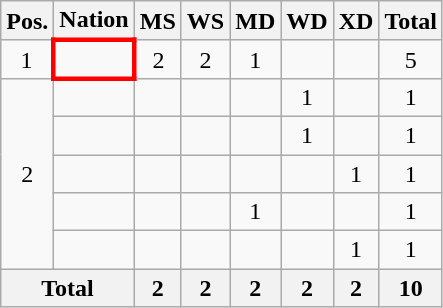<table class="wikitable" style="text-align:center">
<tr>
<th>Pos.</th>
<th>Nation</th>
<th>MS</th>
<th>WS</th>
<th>MD</th>
<th>WD</th>
<th>XD</th>
<th>Total</th>
</tr>
<tr>
<td>1</td>
<td align="left" style="border: 3px solid red"><strong></strong></td>
<td>2</td>
<td>2</td>
<td>1</td>
<td></td>
<td></td>
<td>5</td>
</tr>
<tr>
<td rowspan="5">2</td>
<td align="left"></td>
<td></td>
<td></td>
<td></td>
<td>1</td>
<td></td>
<td>1</td>
</tr>
<tr>
<td align="left"></td>
<td></td>
<td></td>
<td></td>
<td>1</td>
<td></td>
<td>1</td>
</tr>
<tr>
<td align="left"></td>
<td></td>
<td></td>
<td></td>
<td></td>
<td>1</td>
<td>1</td>
</tr>
<tr>
<td align="left"></td>
<td></td>
<td></td>
<td>1</td>
<td></td>
<td></td>
<td>1</td>
</tr>
<tr>
<td align="left"></td>
<td></td>
<td></td>
<td></td>
<td></td>
<td>1</td>
<td>1</td>
</tr>
<tr>
<th colspan="2">Total</th>
<th>2</th>
<th>2</th>
<th>2</th>
<th>2</th>
<th>2</th>
<th>10</th>
</tr>
</table>
